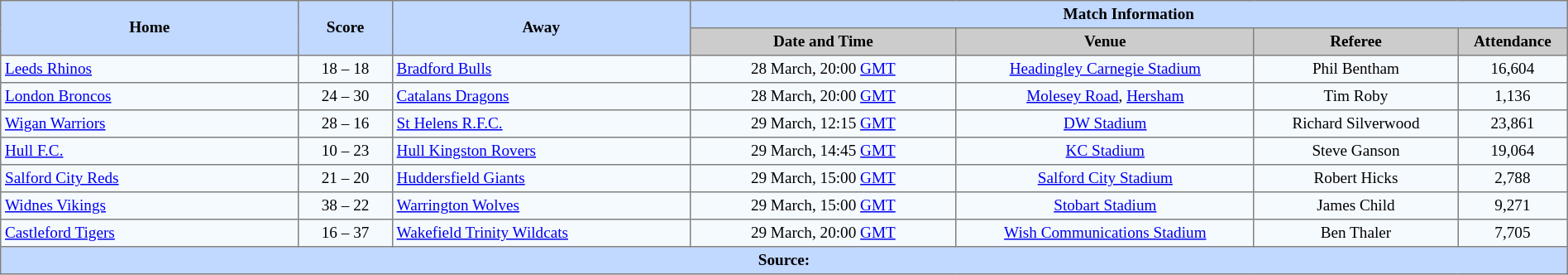<table border=1 style="border-collapse:collapse; font-size:80%; text-align:center;" cellpadding=3 cellspacing=0 width=100%>
<tr bgcolor=#C1D8FF>
<th rowspan=2 width=19%>Home</th>
<th rowspan=2 width=6%>Score</th>
<th rowspan=2 width=19%>Away</th>
<th colspan=6>Match Information</th>
</tr>
<tr bgcolor=#CCCCCC>
<th width=17%>Date and Time</th>
<th width=19%>Venue</th>
<th width=13%>Referee</th>
<th width=7%>Attendance</th>
</tr>
<tr bgcolor=#F5FAFF>
<td align=left> <a href='#'>Leeds Rhinos</a></td>
<td>18 – 18</td>
<td align=left> <a href='#'>Bradford Bulls</a></td>
<td>28 March, 20:00 <a href='#'>GMT</a></td>
<td><a href='#'>Headingley Carnegie Stadium</a></td>
<td>Phil Bentham</td>
<td>16,604</td>
</tr>
<tr bgcolor=#F5FAFF>
<td align=left> <a href='#'>London Broncos</a></td>
<td>24 – 30</td>
<td align=left> <a href='#'>Catalans Dragons</a></td>
<td>28 March, 20:00 <a href='#'>GMT</a></td>
<td><a href='#'>Molesey Road</a>, <a href='#'>Hersham</a></td>
<td>Tim Roby</td>
<td>1,136</td>
</tr>
<tr bgcolor=#F5FAFF>
<td align=left> <a href='#'>Wigan Warriors</a></td>
<td>28 – 16</td>
<td align=left> <a href='#'>St Helens R.F.C.</a></td>
<td>29 March, 12:15 <a href='#'>GMT</a></td>
<td><a href='#'>DW Stadium</a></td>
<td>Richard Silverwood</td>
<td>23,861</td>
</tr>
<tr bgcolor=#F5FAFF>
<td align=left> <a href='#'>Hull F.C.</a></td>
<td>10 – 23</td>
<td align=left> <a href='#'>Hull Kingston Rovers</a></td>
<td>29 March, 14:45 <a href='#'>GMT</a></td>
<td><a href='#'>KC Stadium</a></td>
<td>Steve Ganson</td>
<td>19,064</td>
</tr>
<tr bgcolor=#F5FAFF>
<td align=left> <a href='#'>Salford City Reds</a></td>
<td>21 – 20</td>
<td align=left> <a href='#'>Huddersfield Giants</a></td>
<td>29 March, 15:00 <a href='#'>GMT</a></td>
<td><a href='#'>Salford City Stadium</a></td>
<td>Robert Hicks</td>
<td>2,788</td>
</tr>
<tr bgcolor=#F5FAFF>
<td align=left> <a href='#'>Widnes Vikings</a></td>
<td>38 – 22</td>
<td align=left> <a href='#'>Warrington Wolves</a></td>
<td>29 March, 15:00 <a href='#'>GMT</a></td>
<td><a href='#'>Stobart Stadium</a></td>
<td>James Child</td>
<td>9,271</td>
</tr>
<tr bgcolor=#F5FAFF>
<td align=left> <a href='#'>Castleford Tigers</a></td>
<td>16 – 37</td>
<td align=left> <a href='#'>Wakefield Trinity Wildcats</a></td>
<td>29 March, 20:00 <a href='#'>GMT</a></td>
<td><a href='#'>Wish Communications Stadium</a></td>
<td>Ben Thaler</td>
<td>7,705</td>
</tr>
<tr bgcolor=#C1D8FF>
<th colspan=12>Source:</th>
</tr>
</table>
